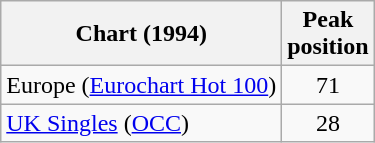<table class="wikitable">
<tr>
<th>Chart (1994)</th>
<th align="center">Peak<br>position</th>
</tr>
<tr>
<td>Europe (<a href='#'>Eurochart Hot 100</a>)</td>
<td align="center">71</td>
</tr>
<tr>
<td><a href='#'>UK Singles</a> (<a href='#'>OCC</a>)</td>
<td align="center">28</td>
</tr>
</table>
